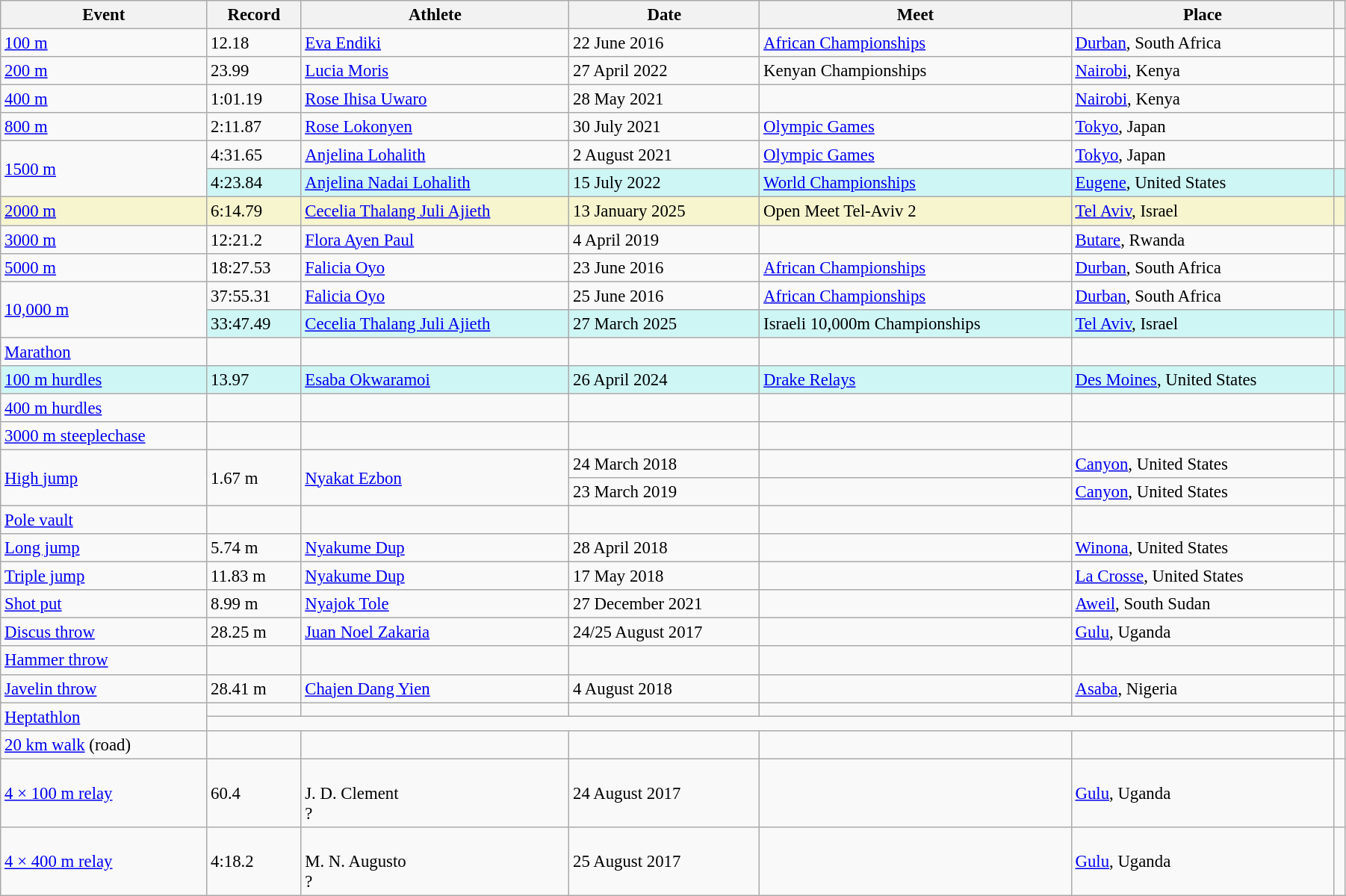<table class="wikitable" style="font-size:95%; width: 95%;">
<tr>
<th>Event</th>
<th>Record</th>
<th>Athlete</th>
<th>Date</th>
<th>Meet</th>
<th>Place</th>
<th></th>
</tr>
<tr>
<td><a href='#'>100 m</a></td>
<td>12.18 </td>
<td><a href='#'>Eva Endiki</a></td>
<td>22 June 2016</td>
<td><a href='#'>African Championships</a></td>
<td><a href='#'>Durban</a>, South Africa</td>
<td></td>
</tr>
<tr>
<td><a href='#'>200 m</a></td>
<td>23.99  </td>
<td><a href='#'>Lucia Moris</a></td>
<td>27 April 2022</td>
<td>Kenyan Championships</td>
<td><a href='#'>Nairobi</a>, Kenya</td>
<td></td>
</tr>
<tr>
<td><a href='#'>400 m</a></td>
<td>1:01.19 </td>
<td><a href='#'>Rose Ihisa Uwaro</a></td>
<td>28 May 2021</td>
<td></td>
<td><a href='#'>Nairobi</a>, Kenya</td>
<td></td>
</tr>
<tr>
<td><a href='#'>800 m</a></td>
<td>2:11.87</td>
<td><a href='#'>Rose Lokonyen</a></td>
<td>30 July 2021</td>
<td><a href='#'>Olympic Games</a></td>
<td><a href='#'>Tokyo</a>, Japan</td>
<td></td>
</tr>
<tr>
<td rowspan=2><a href='#'>1500 m</a></td>
<td>4:31.65</td>
<td><a href='#'>Anjelina Lohalith</a></td>
<td>2 August 2021</td>
<td><a href='#'>Olympic Games</a></td>
<td><a href='#'>Tokyo</a>, Japan</td>
<td></td>
</tr>
<tr bgcolor=#CEF6F5>
<td>4:23.84</td>
<td><a href='#'>Anjelina Nadai Lohalith</a></td>
<td>15 July 2022</td>
<td><a href='#'>World Championships</a></td>
<td><a href='#'>Eugene</a>, United States</td>
<td></td>
</tr>
<tr style="background:#f6F5CE;">
<td><a href='#'>2000 m</a></td>
<td>6:14.79</td>
<td><a href='#'>Cecelia Thalang Juli Ajieth</a></td>
<td>13 January 2025</td>
<td>Open Meet Tel-Aviv 2</td>
<td><a href='#'>Tel Aviv</a>, Israel</td>
<td></td>
</tr>
<tr>
<td><a href='#'>3000 m</a></td>
<td>12:21.2 </td>
<td><a href='#'>Flora Ayen Paul</a></td>
<td>4 April 2019</td>
<td></td>
<td><a href='#'>Butare</a>, Rwanda</td>
<td></td>
</tr>
<tr>
<td><a href='#'>5000 m</a></td>
<td>18:27.53</td>
<td><a href='#'>Falicia Oyo</a></td>
<td>23 June 2016</td>
<td><a href='#'>African Championships</a></td>
<td><a href='#'>Durban</a>, South Africa</td>
<td></td>
</tr>
<tr>
<td rowspan=2><a href='#'>10,000 m</a></td>
<td>37:55.31</td>
<td><a href='#'>Falicia Oyo</a></td>
<td>25 June 2016</td>
<td><a href='#'>African Championships</a></td>
<td><a href='#'>Durban</a>, South Africa</td>
<td></td>
</tr>
<tr bgcolor=#CEF6F5>
<td>33:47.49</td>
<td><a href='#'>Cecelia Thalang Juli Ajieth</a></td>
<td>27 March 2025</td>
<td>Israeli 10,000m Championships</td>
<td><a href='#'>Tel Aviv</a>, Israel</td>
<td></td>
</tr>
<tr>
<td><a href='#'>Marathon</a></td>
<td></td>
<td></td>
<td></td>
<td></td>
<td></td>
<td></td>
</tr>
<tr bgcolor=#CEF6F5>
<td><a href='#'>100 m hurdles</a></td>
<td>13.97 </td>
<td><a href='#'>Esaba Okwaramoi</a></td>
<td>26 April 2024</td>
<td><a href='#'>Drake Relays</a></td>
<td><a href='#'>Des Moines</a>, United States</td>
<td></td>
</tr>
<tr>
<td><a href='#'>400 m hurdles</a></td>
<td></td>
<td></td>
<td></td>
<td></td>
<td></td>
<td></td>
</tr>
<tr>
<td><a href='#'>3000 m steeplechase</a></td>
<td></td>
<td></td>
<td></td>
<td></td>
<td></td>
<td></td>
</tr>
<tr>
<td rowspan=2><a href='#'>High jump</a></td>
<td rowspan=2>1.67 m</td>
<td rowspan=2><a href='#'>Nyakat Ezbon</a></td>
<td>24 March 2018</td>
<td></td>
<td><a href='#'>Canyon</a>, United States</td>
<td></td>
</tr>
<tr>
<td>23 March 2019</td>
<td></td>
<td><a href='#'>Canyon</a>, United States</td>
<td></td>
</tr>
<tr>
<td><a href='#'>Pole vault</a></td>
<td></td>
<td></td>
<td></td>
<td></td>
<td></td>
<td></td>
</tr>
<tr>
<td><a href='#'>Long jump</a></td>
<td>5.74 m </td>
<td><a href='#'>Nyakume Dup</a></td>
<td>28 April 2018</td>
<td></td>
<td><a href='#'>Winona</a>, United States</td>
<td></td>
</tr>
<tr>
<td><a href='#'>Triple jump</a></td>
<td>11.83 m </td>
<td><a href='#'>Nyakume Dup</a></td>
<td>17 May 2018</td>
<td></td>
<td><a href='#'>La Crosse</a>, United States</td>
<td></td>
</tr>
<tr>
<td><a href='#'>Shot put</a></td>
<td>8.99 m</td>
<td><a href='#'>Nyajok Tole</a></td>
<td>27 December 2021</td>
<td></td>
<td><a href='#'>Aweil</a>, South Sudan</td>
<td></td>
</tr>
<tr>
<td><a href='#'>Discus throw</a></td>
<td>28.25 m</td>
<td><a href='#'>Juan Noel Zakaria</a></td>
<td>24/25 August 2017</td>
<td></td>
<td><a href='#'>Gulu</a>, Uganda</td>
<td></td>
</tr>
<tr>
<td><a href='#'>Hammer throw</a></td>
<td></td>
<td></td>
<td></td>
<td></td>
<td></td>
<td></td>
</tr>
<tr>
<td><a href='#'>Javelin throw</a></td>
<td>28.41 m</td>
<td><a href='#'>Chajen Dang Yien</a></td>
<td>4 August 2018</td>
<td></td>
<td><a href='#'>Asaba</a>, Nigeria</td>
<td></td>
</tr>
<tr>
<td rowspan=2><a href='#'>Heptathlon</a></td>
<td></td>
<td></td>
<td></td>
<td></td>
<td></td>
<td></td>
</tr>
<tr>
<td colspan=5></td>
<td></td>
</tr>
<tr>
<td><a href='#'>20 km walk</a> (road)</td>
<td></td>
<td></td>
<td></td>
<td></td>
<td></td>
<td></td>
</tr>
<tr>
<td><a href='#'>4 × 100 m relay</a></td>
<td>60.4 </td>
<td><br>J. D. Clement<br>?</td>
<td>24 August 2017</td>
<td></td>
<td><a href='#'>Gulu</a>, Uganda</td>
<td></td>
</tr>
<tr>
<td><a href='#'>4 × 400 m relay</a></td>
<td>4:18.2 </td>
<td><br>M. N. Augusto<br>?</td>
<td>25 August 2017</td>
<td></td>
<td><a href='#'>Gulu</a>, Uganda</td>
<td></td>
</tr>
</table>
